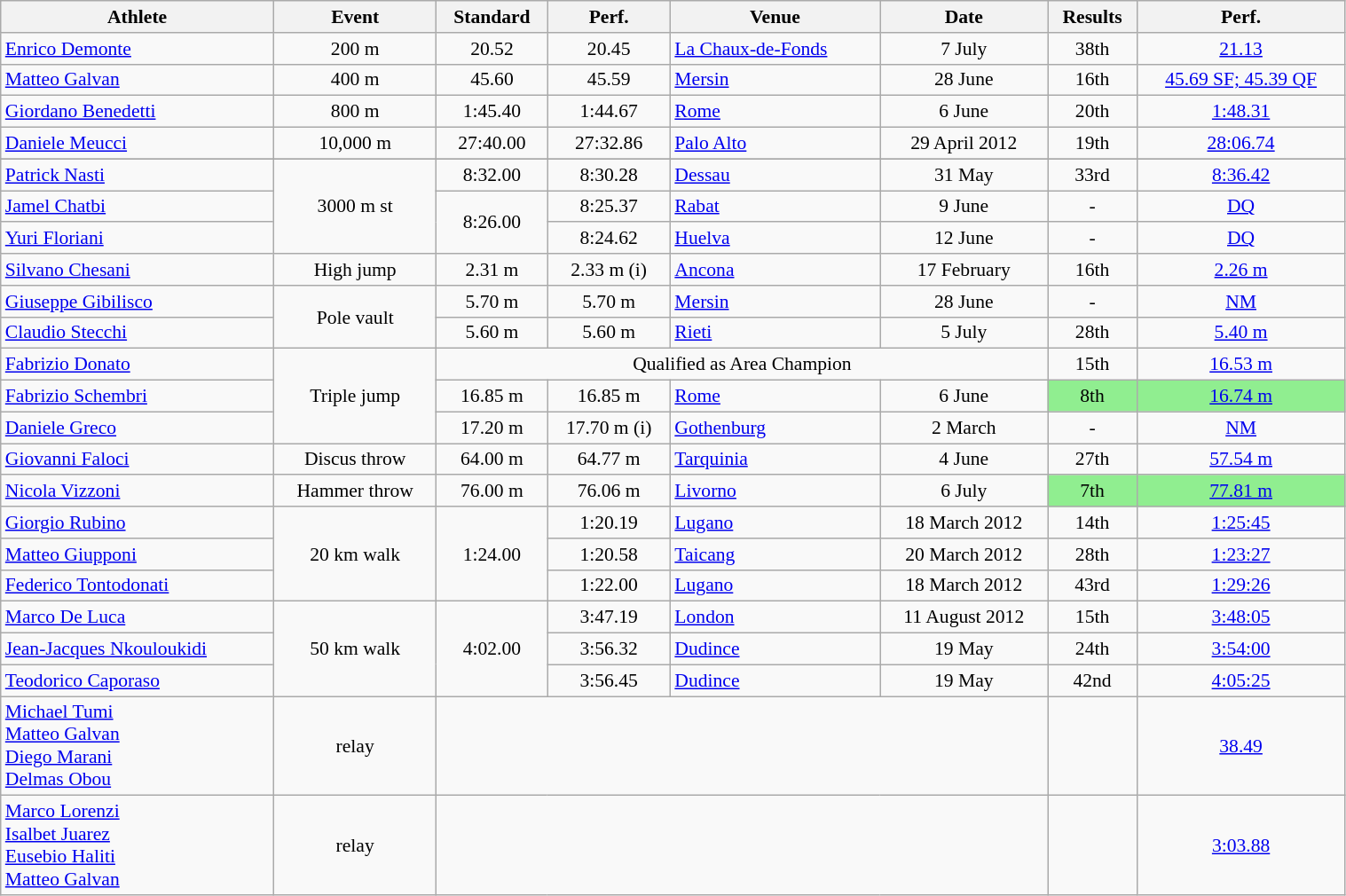<table class="wikitable" style="width:80%; font-size:90%; text-align:center;">
<tr>
<th>Athlete</th>
<th>Event</th>
<th>Standard</th>
<th>Perf.</th>
<th>Venue</th>
<th>Date</th>
<th>Results</th>
<th>Perf.</th>
</tr>
<tr>
<td align=left><a href='#'>Enrico Demonte</a></td>
<td>200 m</td>
<td>20.52</td>
<td>20.45</td>
<td align=left> <a href='#'>La Chaux-de-Fonds</a></td>
<td>7 July</td>
<td>38th </td>
<td><a href='#'>21.13</a></td>
</tr>
<tr>
<td align=left><a href='#'>Matteo Galvan</a></td>
<td>400 m</td>
<td>45.60</td>
<td>45.59</td>
<td align=left> <a href='#'>Mersin</a></td>
<td>28 June</td>
<td>16th </td>
<td><a href='#'>45.69 SF; 45.39 QF</a> </td>
</tr>
<tr>
<td align=left><a href='#'>Giordano Benedetti</a></td>
<td>800 m</td>
<td>1:45.40</td>
<td>1:44.67</td>
<td align=left> <a href='#'>Rome</a></td>
<td>6 June</td>
<td>20th </td>
<td><a href='#'>1:48.31</a></td>
</tr>
<tr>
<td align=left><a href='#'>Daniele Meucci</a></td>
<td>10,000 m</td>
<td>27:40.00</td>
<td>27:32.86</td>
<td align=left> <a href='#'>Palo Alto</a></td>
<td>29 April 2012</td>
<td>19th</td>
<td><a href='#'>28:06.74</a> </td>
</tr>
<tr>
</tr>
<tr>
<td align=left><a href='#'>Patrick Nasti</a></td>
<td rowspan=3>3000 m st</td>
<td>8:32.00</td>
<td>8:30.28</td>
<td align=left> <a href='#'>Dessau</a></td>
<td>31 May</td>
<td>33rd </td>
<td><a href='#'>8:36.42</a></td>
</tr>
<tr>
<td align=left><a href='#'>Jamel Chatbi</a></td>
<td rowspan=2>8:26.00</td>
<td>8:25.37</td>
<td align=left> <a href='#'>Rabat</a></td>
<td>9 June</td>
<td>- </td>
<td><a href='#'>DQ</a></td>
</tr>
<tr>
<td align=left><a href='#'>Yuri Floriani</a></td>
<td>8:24.62</td>
<td align=left> <a href='#'>Huelva</a></td>
<td>12 June</td>
<td>- </td>
<td><a href='#'>DQ</a></td>
</tr>
<tr>
<td align=left><a href='#'>Silvano Chesani</a></td>
<td>High jump</td>
<td>2.31 m</td>
<td>2.33 m (i)</td>
<td align=left> <a href='#'>Ancona</a></td>
<td>17 February</td>
<td>16th </td>
<td><a href='#'>2.26 m</a></td>
</tr>
<tr>
<td align=left><a href='#'>Giuseppe Gibilisco</a></td>
<td rowspan=2>Pole vault</td>
<td>5.70 m</td>
<td>5.70 m</td>
<td align=left> <a href='#'>Mersin</a></td>
<td>28 June</td>
<td>- </td>
<td><a href='#'>NM</a></td>
</tr>
<tr>
<td align=left><a href='#'>Claudio Stecchi</a></td>
<td>5.60 m</td>
<td>5.60 m</td>
<td align=left> <a href='#'>Rieti</a></td>
<td>5 July</td>
<td>28th </td>
<td><a href='#'>5.40 m</a></td>
</tr>
<tr>
<td align=left><a href='#'>Fabrizio Donato</a></td>
<td rowspan=3>Triple jump</td>
<td colspan=4>Qualified as Area Champion</td>
<td>15th </td>
<td><a href='#'>16.53 m</a></td>
</tr>
<tr>
<td align=left><a href='#'>Fabrizio Schembri</a></td>
<td>16.85 m</td>
<td>16.85 m</td>
<td align=left> <a href='#'>Rome</a></td>
<td>6 June</td>
<td bgcolor=lightgreen>8th</td>
<td bgcolor=lightgreen><a href='#'>16.74 m</a></td>
</tr>
<tr>
<td align=left><a href='#'>Daniele Greco</a></td>
<td>17.20 m</td>
<td>17.70 m (i)</td>
<td align=left> <a href='#'>Gothenburg</a></td>
<td>2 March</td>
<td>- </td>
<td><a href='#'>NM</a></td>
</tr>
<tr>
<td align=left><a href='#'>Giovanni Faloci</a></td>
<td>Discus throw</td>
<td>64.00 m</td>
<td>64.77 m</td>
<td align=left> <a href='#'>Tarquinia</a></td>
<td>4 June</td>
<td>27th </td>
<td><a href='#'>57.54 m</a></td>
</tr>
<tr>
<td align=left><a href='#'>Nicola Vizzoni</a></td>
<td>Hammer throw</td>
<td>76.00 m</td>
<td>76.06 m</td>
<td align=left> <a href='#'>Livorno</a></td>
<td>6 July</td>
<td bgcolor=lightgreen>7th</td>
<td bgcolor=lightgreen><a href='#'>77.81 m</a> </td>
</tr>
<tr>
<td align=left><a href='#'>Giorgio Rubino</a></td>
<td rowspan=3>20 km walk</td>
<td rowspan=3>1:24.00</td>
<td>1:20.19</td>
<td align=left> <a href='#'>Lugano</a></td>
<td>18 March 2012</td>
<td>14th</td>
<td><a href='#'>1:25:45</a></td>
</tr>
<tr>
<td align=left><a href='#'>Matteo Giupponi</a></td>
<td>1:20.58</td>
<td align=left> <a href='#'>Taicang</a></td>
<td>20 March 2012</td>
<td>28th</td>
<td><a href='#'>1:23:27</a>  </td>
</tr>
<tr>
<td align=left><a href='#'>Federico Tontodonati</a></td>
<td>1:22.00</td>
<td align=left> <a href='#'>Lugano</a></td>
<td>18 March 2012</td>
<td>43rd</td>
<td><a href='#'>1:29:26</a></td>
</tr>
<tr>
<td align=left><a href='#'>Marco De Luca</a></td>
<td rowspan=3>50 km walk</td>
<td rowspan=3>4:02.00</td>
<td>3:47.19</td>
<td align=left> <a href='#'>London</a></td>
<td>11 August 2012</td>
<td>15th</td>
<td><a href='#'>3:48:05</a> </td>
</tr>
<tr>
<td align=left><a href='#'>Jean-Jacques Nkouloukidi</a></td>
<td>3:56.32</td>
<td align=left> <a href='#'>Dudince</a></td>
<td>19 May</td>
<td>24th</td>
<td><a href='#'>3:54:00</a> </td>
</tr>
<tr>
<td align=left><a href='#'>Teodorico Caporaso</a></td>
<td>3:56.45</td>
<td align=left> <a href='#'>Dudince</a></td>
<td>19 May</td>
<td>42nd</td>
<td><a href='#'>4:05:25</a></td>
</tr>
<tr>
<td align=left><a href='#'>Michael Tumi</a><br><a href='#'>Matteo Galvan</a><br><a href='#'>Diego Marani</a><br><a href='#'>Delmas Obou</a></td>
<td> relay</td>
<td colspan=4></td>
<td></td>
<td><a href='#'>38.49</a> </td>
</tr>
<tr>
<td align=left><a href='#'>Marco Lorenzi</a><br><a href='#'>Isalbet Juarez</a><br><a href='#'>Eusebio Haliti</a><br><a href='#'>Matteo Galvan</a></td>
<td> relay</td>
<td colspan=4></td>
<td></td>
<td><a href='#'>3:03.88</a> </td>
</tr>
</table>
